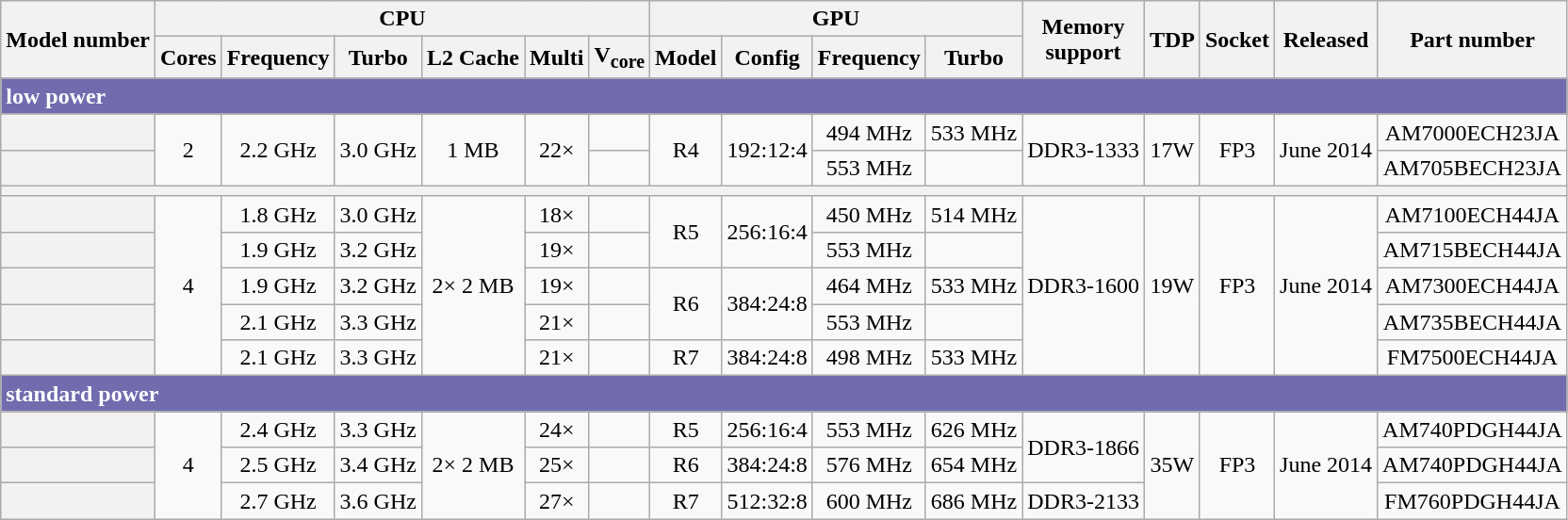<table class="wikitable" style="text-align: center">
<tr>
<th style="text-align:left" rowspan="2">Model number</th>
<th colspan="6">CPU</th>
<th colspan="4">GPU</th>
<th rowspan="2">Memory<br>support</th>
<th rowspan="2">TDP</th>
<th rowspan="2">Socket</th>
<th rowspan="2">Released</th>
<th rowspan="2">Part number</th>
</tr>
<tr>
<th>Cores</th>
<th>Frequency</th>
<th>Turbo</th>
<th>L2 Cache</th>
<th>Multi</th>
<th>V<sub>core</sub></th>
<th>Model</th>
<th>Config</th>
<th>Frequency</th>
<th>Turbo</th>
</tr>
<tr>
<th style="text-align:left; background:#716cae; color:white;" colspan="16">low power</th>
</tr>
<tr>
<th style="text-align:left"></th>
<td rowspan="2">2</td>
<td rowspan="2">2.2 GHz</td>
<td rowspan="2">3.0 GHz</td>
<td rowspan="2">1 MB</td>
<td rowspan="2">22×</td>
<td></td>
<td rowspan="2">R4</td>
<td rowspan="2">192:12:4</td>
<td>494 MHz</td>
<td>533 MHz</td>
<td rowspan="2">DDR3-1333</td>
<td rowspan="2">17W</td>
<td rowspan="2">FP3</td>
<td rowspan="2">June 2014</td>
<td>AM7000ECH23JA</td>
</tr>
<tr>
<th style="text-align:left; font-size:85%"></th>
<td></td>
<td>553 MHz</td>
<td></td>
<td>AM705BECH23JA</td>
</tr>
<tr>
<th colspan="16"></th>
</tr>
<tr>
<th style="text-align:left"></th>
<td rowspan="5">4</td>
<td>1.8 GHz</td>
<td>3.0 GHz</td>
<td rowspan="5">2× 2 MB</td>
<td>18×</td>
<td></td>
<td rowspan="2">R5</td>
<td rowspan="2">256:16:4</td>
<td>450 MHz</td>
<td>514 MHz</td>
<td rowspan="5">DDR3-1600</td>
<td rowspan="5">19W</td>
<td rowspan="5">FP3</td>
<td rowspan="5">June 2014</td>
<td>AM7100ECH44JA</td>
</tr>
<tr>
<th style="text-align:left; font-size:85%"></th>
<td>1.9 GHz</td>
<td>3.2 GHz</td>
<td>19×</td>
<td></td>
<td>553 MHz</td>
<td></td>
<td>AM715BECH44JA</td>
</tr>
<tr>
<th style="text-align:left"></th>
<td>1.9 GHz</td>
<td>3.2 GHz</td>
<td>19×</td>
<td></td>
<td rowspan="2">R6</td>
<td rowspan="2">384:24:8</td>
<td>464 MHz</td>
<td>533 MHz</td>
<td>AM7300ECH44JA</td>
</tr>
<tr>
<th style="text-align:left; font-size:85%"></th>
<td>2.1 GHz</td>
<td>3.3 GHz</td>
<td>21×</td>
<td></td>
<td>553 MHz</td>
<td></td>
<td>AM735BECH44JA</td>
</tr>
<tr>
<th style="text-align:left"></th>
<td>2.1 GHz</td>
<td>3.3 GHz</td>
<td>21×</td>
<td></td>
<td>R7</td>
<td>384:24:8</td>
<td>498 MHz</td>
<td>533 MHz</td>
<td>FM7500ECH44JA</td>
</tr>
<tr>
<th style="text-align:left; background:#716cae; color:white;" colspan="16">standard power</th>
</tr>
<tr>
<th style="text-align:left"></th>
<td rowspan="3">4</td>
<td>2.4 GHz</td>
<td>3.3 GHz</td>
<td rowspan="3">2× 2 MB</td>
<td>24×</td>
<td></td>
<td>R5</td>
<td>256:16:4</td>
<td>553 MHz</td>
<td>626 MHz</td>
<td rowspan="2">DDR3-1866</td>
<td rowspan="3">35W</td>
<td rowspan="3">FP3</td>
<td rowspan="3">June 2014</td>
<td>AM740PDGH44JA</td>
</tr>
<tr>
<th style="text-align:left"></th>
<td>2.5 GHz</td>
<td>3.4 GHz</td>
<td>25×</td>
<td></td>
<td>R6</td>
<td>384:24:8</td>
<td>576 MHz</td>
<td>654 MHz</td>
<td>AM740PDGH44JA</td>
</tr>
<tr>
<th style="text-align:left"></th>
<td>2.7 GHz</td>
<td>3.6 GHz</td>
<td>27×</td>
<td></td>
<td>R7</td>
<td>512:32:8</td>
<td>600 MHz</td>
<td>686 MHz</td>
<td>DDR3-2133</td>
<td>FM760PDGH44JA</td>
</tr>
</table>
